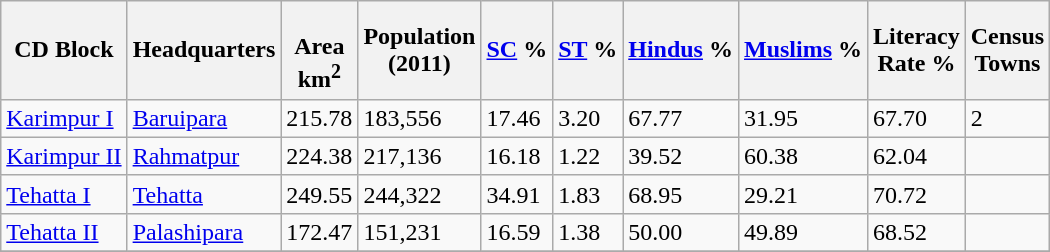<table class="wikitable sortable">
<tr>
<th>CD Block</th>
<th>Headquarters</th>
<th><br>Area<br>km<sup>2</sup></th>
<th>Population<br>(2011)</th>
<th><a href='#'>SC</a> %</th>
<th><a href='#'>ST</a> %</th>
<th><a href='#'>Hindus</a> %</th>
<th><a href='#'>Muslims</a> %</th>
<th>Literacy<br> Rate %</th>
<th>Census<br>Towns</th>
</tr>
<tr>
<td><a href='#'>Karimpur I</a></td>
<td><a href='#'>Baruipara</a></td>
<td>215.78</td>
<td>183,556</td>
<td>17.46</td>
<td>3.20</td>
<td>67.77</td>
<td>31.95</td>
<td>67.70</td>
<td>2</td>
</tr>
<tr>
<td><a href='#'>Karimpur II</a></td>
<td><a href='#'>Rahmatpur</a></td>
<td>224.38</td>
<td>217,136</td>
<td>16.18</td>
<td>1.22</td>
<td>39.52</td>
<td>60.38</td>
<td>62.04</td>
<td></td>
</tr>
<tr>
<td><a href='#'>Tehatta I</a></td>
<td><a href='#'>Tehatta</a></td>
<td>249.55</td>
<td>244,322</td>
<td>34.91</td>
<td>1.83</td>
<td>68.95</td>
<td>29.21</td>
<td>70.72</td>
<td></td>
</tr>
<tr>
<td><a href='#'>Tehatta II</a></td>
<td><a href='#'>Palashipara</a></td>
<td>172.47</td>
<td>151,231</td>
<td>16.59</td>
<td>1.38</td>
<td>50.00</td>
<td>49.89</td>
<td>68.52</td>
<td></td>
</tr>
<tr>
</tr>
</table>
